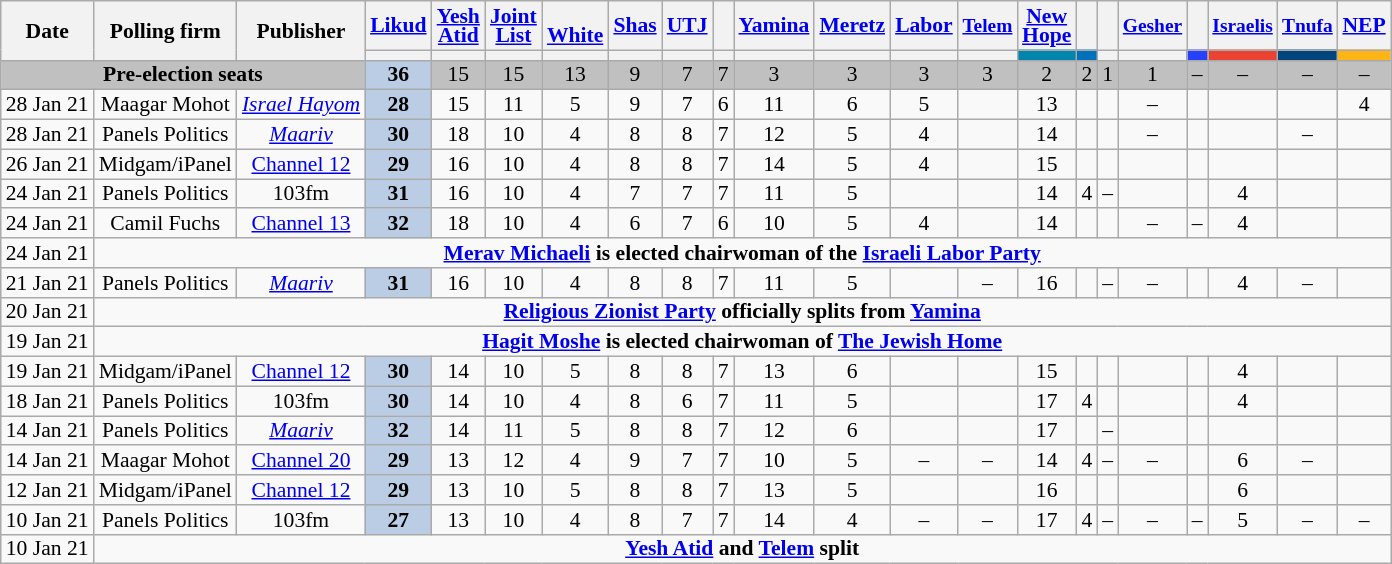<table class="wikitable sortable" style=text-align:center;font-size:90%;line-height:13px>
<tr>
<th rowspan=2>Date</th>
<th rowspan=2>Polling firm</th>
<th rowspan=2>Publisher</th>
<th><a href='#'>Likud</a></th>
<th><a href='#'>Yesh<br>Atid</a></th>
<th><a href='#'>Joint<br>List</a></th>
<th><a href='#'><br>White</a></th>
<th><a href='#'>Shas</a></th>
<th><a href='#'>UTJ</a></th>
<th><a href='#'></a></th>
<th><a href='#'>Yamina</a></th>
<th><a href='#'>Meretz</a></th>
<th><a href='#'>Labor</a></th>
<th style=font-size:90%><a href='#'>Telem</a></th>
<th><a href='#'>New<br>Hope</a></th>
<th><a href='#'></a></th>
<th><a href='#'></a></th>
<th style=font-size:90%><a href='#'>Gesher</a></th>
<th><a href='#'></a></th>
<th style=font-size:90%><a href='#'>Israelis</a></th>
<th style=font-size:90%><a href='#'>Tnufa</a></th>
<th><a href='#'>NEP</a></th>
</tr>
<tr>
<th style=background:></th>
<th style=background:></th>
<th style=background:></th>
<th style=background:></th>
<th style=background:></th>
<th style=background:></th>
<th style=background:></th>
<th style=background:></th>
<th style=background:></th>
<th style=background:></th>
<th style=background:></th>
<th style=background:#0086AC></th>
<th style=background:#0071BD></th>
<th style=background:></th>
<th style=background:></th>
<th style=background:#2441FF></th>
<th style=background:#EB4331></th>
<th style=background:#01457C></th>
<th style=background:#FEB414></th>
</tr>
<tr style=background:silver>
<td colspan=3><strong>Pre-election seats</strong></td>
<td style=background:#BBCDE4><strong>36</strong>	</td>
<td>15					</td>
<td>15					</td>
<td>13					</td>
<td>9					</td>
<td>7					</td>
<td>7					</td>
<td>3					</td>
<td>3					</td>
<td>3					</td>
<td>3					</td>
<td>2					</td>
<td>2					</td>
<td>1					</td>
<td>1					</td>
<td>–					</td>
<td>–					</td>
<td>–					</td>
<td>–					</td>
</tr>
<tr>
<td data-sort-value=2021-01-28>28 Jan 21</td>
<td>Maagar Mohot</td>
<td><em><a href='#'>Israel Hayom</a></em></td>
<td style=background:#BBCDE4><strong>28</strong>	</td>
<td>15					</td>
<td>11					</td>
<td>5					</td>
<td>9					</td>
<td>7					</td>
<td>6					</td>
<td>11					</td>
<td>6					</td>
<td>5					</td>
<td>		</td>
<td>13					</td>
<td>		</td>
<td>	</td>
<td>–					</td>
<td>	</td>
<td>	</td>
<td>	</td>
<td>4					</td>
</tr>
<tr>
<td data-sort-value=2021-01-28>28 Jan 21</td>
<td>Panels Politics</td>
<td><em><a href='#'>Maariv</a></em></td>
<td style=background:#BBCDE4><strong>30</strong>	</td>
<td>18					</td>
<td>10					</td>
<td>4					</td>
<td>8					</td>
<td>8					</td>
<td>7					</td>
<td>12					</td>
<td>5					</td>
<td>4					</td>
<td>	</td>
<td>14					</td>
<td>	</td>
<td>	</td>
<td>–					</td>
<td>	</td>
<td>	</td>
<td>–					</td>
<td>	</td>
</tr>
<tr>
<td data-sort-value=2021-01-26>26 Jan 21</td>
<td>Midgam/iPanel</td>
<td><a href='#'>Channel 12</a></td>
<td style=background:#BBCDE4><strong>29</strong>	</td>
<td>16					</td>
<td>10					</td>
<td>4					</td>
<td>8					</td>
<td>8					</td>
<td>7					</td>
<td>14					</td>
<td>5					</td>
<td>4					</td>
<td>	</td>
<td>15					</td>
<td>	</td>
<td>	</td>
<td>		</td>
<td>	</td>
<td>	</td>
<td>	</td>
<td>	</td>
</tr>
<tr>
<td data-sort-value=2021-01-24>24 Jan 21</td>
<td>Panels Politics</td>
<td>103fm</td>
<td style=background:#BBCDE4><strong>31</strong>	</td>
<td>16					</td>
<td>10					</td>
<td>4					</td>
<td>7					</td>
<td>7					</td>
<td>7					</td>
<td>11					</td>
<td>5					</td>
<td>	</td>
<td>	</td>
<td>14					</td>
<td>4					</td>
<td>–					</td>
<td>	</td>
<td>	</td>
<td>4					</td>
<td>	</td>
<td>	</td>
</tr>
<tr>
<td data-sort-value=2021-01-24>24 Jan 21</td>
<td>Camil Fuchs</td>
<td><a href='#'>Channel 13</a></td>
<td style=background:#BBCDE4><strong>32</strong>	</td>
<td>18					</td>
<td>10					</td>
<td>4					</td>
<td>6					</td>
<td>7					</td>
<td>6					</td>
<td>10					</td>
<td>5					</td>
<td>4					</td>
<td>	</td>
<td>14					</td>
<td>	</td>
<td>	</td>
<td>–					</td>
<td>–					</td>
<td>4					</td>
<td>	</td>
<td>	</td>
</tr>
<tr>
<td data-sort-value=2021-01-24>24 Jan 21</td>
<td colspan=22><strong><a href='#'>Merav Michaeli</a> is elected chairwoman of the <a href='#'>Israeli Labor Party</a></strong></td>
</tr>
<tr>
<td data-sort-value=2021-01-21>21 Jan 21</td>
<td>Panels Politics</td>
<td><em><a href='#'>Maariv</a></em></td>
<td style=background:#BBCDE4><strong>31</strong>	</td>
<td>16					</td>
<td>10					</td>
<td>4					</td>
<td>8					</td>
<td>8					</td>
<td>7					</td>
<td>11					</td>
<td>5					</td>
<td>	</td>
<td>–					</td>
<td>16					</td>
<td>		</td>
<td>–					</td>
<td>–					</td>
<td>	</td>
<td>4					</td>
<td>–					</td>
<td>	</td>
</tr>
<tr>
<td data-sort-value=2021-01-20>20 Jan 21</td>
<td colspan=22><strong><a href='#'>Religious Zionist Party</a> officially splits from <a href='#'>Yamina</a></strong></td>
</tr>
<tr>
<td data-sort-value=2021-01-19>19 Jan 21</td>
<td colspan=22><strong><a href='#'>Hagit Moshe</a> is elected chairwoman of <a href='#'>The Jewish Home</a></strong></td>
</tr>
<tr>
<td data-sort-value=2021-01-19>19 Jan 21</td>
<td>Midgam/iPanel</td>
<td><a href='#'>Channel 12</a></td>
<td style=background:#BBCDE4><strong>30</strong>	</td>
<td>14					</td>
<td>10					</td>
<td>5					</td>
<td>8					</td>
<td>8					</td>
<td>7					</td>
<td>13					</td>
<td>6					</td>
<td>	</td>
<td>	</td>
<td>15					</td>
<td>	</td>
<td>	</td>
<td>	</td>
<td>	</td>
<td>4					</td>
<td>	</td>
<td>	</td>
</tr>
<tr>
<td data-sort-value=2021-01-18>18 Jan 21</td>
<td>Panels Politics</td>
<td>103fm</td>
<td style=background:#BBCDE4><strong>30</strong>	</td>
<td>14					</td>
<td>10					</td>
<td>4					</td>
<td>8					</td>
<td>6					</td>
<td>7					</td>
<td>11					</td>
<td>5					</td>
<td>	</td>
<td>	</td>
<td>17					</td>
<td>4					</td>
<td>	</td>
<td>	</td>
<td>	</td>
<td>4					</td>
<td>	</td>
<td>	</td>
</tr>
<tr>
<td data-sort-value=2021-01-14>14 Jan 21</td>
<td>Panels Politics</td>
<td><em><a href='#'>Maariv</a></em></td>
<td style=background:#BBCDE4><strong>32</strong>	</td>
<td>14					</td>
<td>11					</td>
<td>5					</td>
<td>8					</td>
<td>8					</td>
<td>7					</td>
<td>12					</td>
<td>6					</td>
<td>	</td>
<td>	</td>
<td>17					</td>
<td>	</td>
<td>–					</td>
<td>	</td>
<td>	</td>
<td>	</td>
<td>	</td>
<td>	</td>
</tr>
<tr>
<td data-sort-value=2021-01-14>14 Jan 21</td>
<td>Maagar Mohot</td>
<td><a href='#'>Channel 20</a></td>
<td style=background:#BBCDE4><strong>29</strong>	</td>
<td>13					</td>
<td>12					</td>
<td>4					</td>
<td>9					</td>
<td>7					</td>
<td>7					</td>
<td>10					</td>
<td>5					</td>
<td>–					</td>
<td>–					</td>
<td>14					</td>
<td>4					</td>
<td>–					</td>
<td>–					</td>
<td>	</td>
<td>6					</td>
<td>–					</td>
<td>	</td>
</tr>
<tr>
<td data-sort-value=2021-01-12>12 Jan 21</td>
<td>Midgam/iPanel</td>
<td><a href='#'>Channel 12</a></td>
<td style=background:#BBCDE4><strong>29</strong>	</td>
<td>13					</td>
<td>10					</td>
<td>5					</td>
<td>8					</td>
<td>8					</td>
<td>7					</td>
<td>13					</td>
<td>5					</td>
<td>	</td>
<td>	</td>
<td>16					</td>
<td>	</td>
<td>	</td>
<td>	</td>
<td>	</td>
<td>6					</td>
<td>	</td>
<td>	</td>
</tr>
<tr>
<td data-sort-value=2021-01-10>10 Jan 21</td>
<td>Panels Politics</td>
<td>103fm</td>
<td style=background:#BBCDE4><strong>27</strong>	</td>
<td>13					</td>
<td>10					</td>
<td>4					</td>
<td>8					</td>
<td>7					</td>
<td>7					</td>
<td>14					</td>
<td>4					</td>
<td>–					</td>
<td>–					</td>
<td>17					</td>
<td>4					</td>
<td>–					</td>
<td>–					</td>
<td>–					</td>
<td>5					</td>
<td>–					</td>
<td>–					</td>
</tr>
<tr>
<td data-sort-value=2021-01-10>10 Jan 21</td>
<td colspan=22><strong><a href='#'>Yesh Atid</a> and <a href='#'>Telem</a> split</strong></td>
</tr>
</table>
